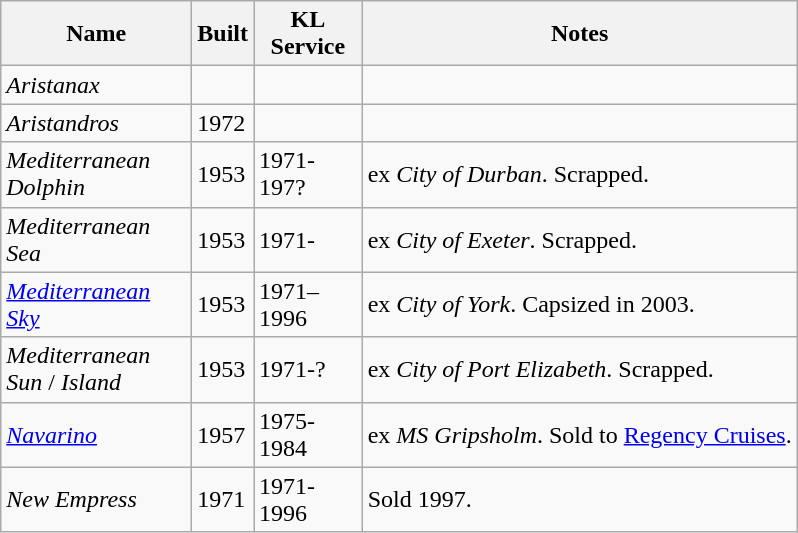<table class="wikitable">
<tr>
<th width=120px>Name</th>
<th>Built</th>
<th width=65px>KL Service</th>
<th>Notes</th>
</tr>
<tr>
<td><em>Aristanax</em></td>
<td></td>
<td></td>
<td></td>
</tr>
<tr>
<td><em>Aristandros</em></td>
<td>1972</td>
<td></td>
<td></td>
</tr>
<tr>
<td><em>Mediterranean Dolphin</em></td>
<td>1953</td>
<td>1971-197?</td>
<td>ex <em>City of Durban</em>. Scrapped.</td>
</tr>
<tr>
<td><em>Mediterranean Sea</em></td>
<td>1953</td>
<td>1971-</td>
<td>ex <em>City of Exeter</em>. Scrapped.</td>
</tr>
<tr>
<td><a href='#'><em>Mediterranean Sky</em></a></td>
<td>1953</td>
<td>1971–1996</td>
<td>ex <em>City of York</em>. Capsized in 2003.</td>
</tr>
<tr>
<td><em>Mediterranean Sun</em> / <em>Island</em></td>
<td>1953</td>
<td>1971-?</td>
<td>ex <em>City of Port Elizabeth</em>. Scrapped.</td>
</tr>
<tr>
<td><a href='#'><em>Navarino</em></a></td>
<td>1957</td>
<td>1975-1984</td>
<td>ex <em>MS Gripsholm</em>. Sold to <a href='#'>Regency Cruises</a>.</td>
</tr>
<tr>
<td><em>New Empress</em></td>
<td>1971</td>
<td>1971-1996</td>
<td>Sold 1997.</td>
</tr>
</table>
